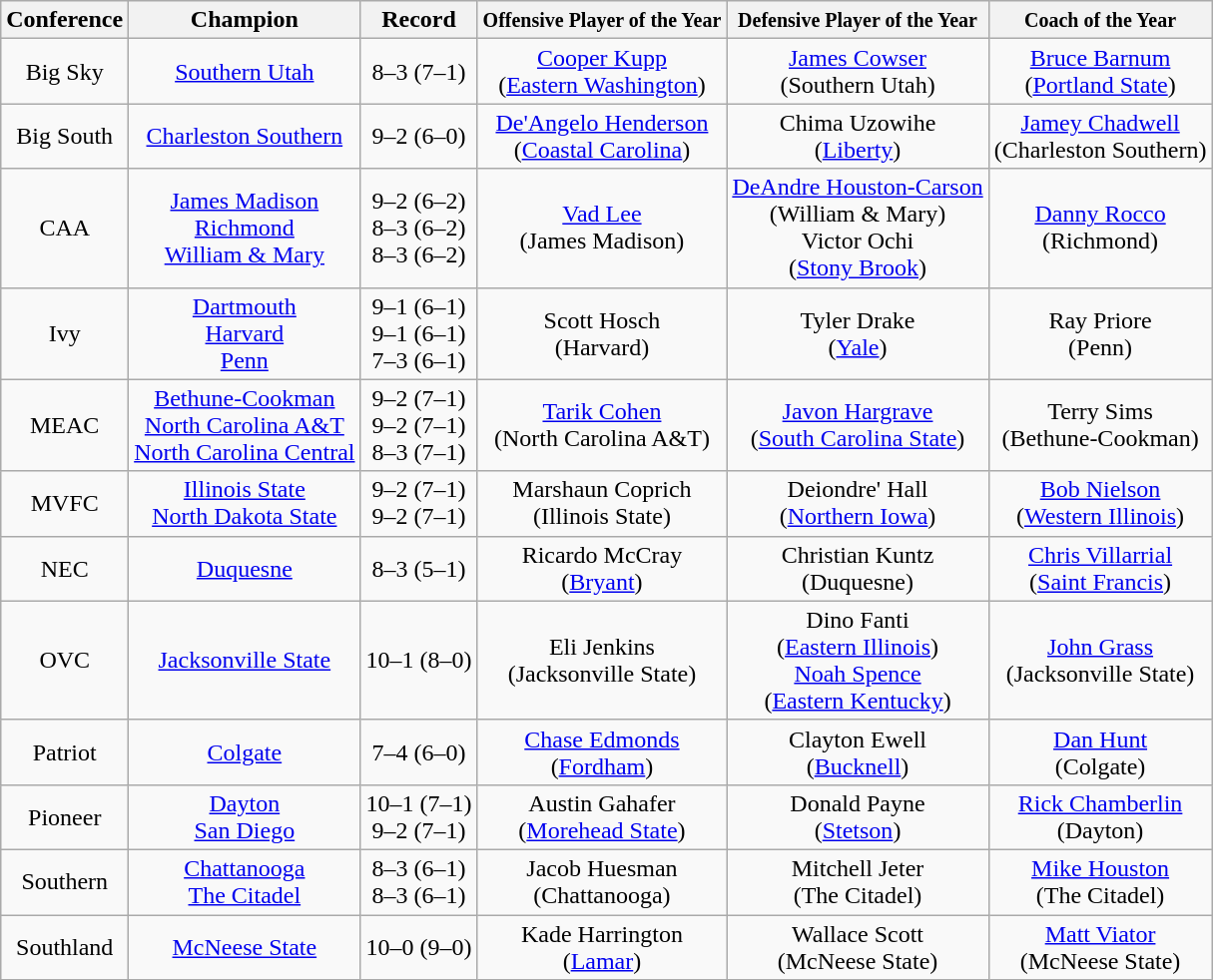<table class=wikitable style="text-align:center;">
<tr>
<th>Conference</th>
<th>Champion</th>
<th>Record</th>
<th><small>Offensive Player of the Year</small></th>
<th><small>Defensive Player of the Year</small></th>
<th><small>Coach of the Year</small></th>
</tr>
<tr>
<td>Big Sky</td>
<td><a href='#'>Southern Utah</a></td>
<td>8–3 (7–1)</td>
<td><a href='#'>Cooper Kupp</a><br>(<a href='#'>Eastern Washington</a>)</td>
<td><a href='#'>James Cowser</a><br>(Southern Utah)</td>
<td><a href='#'>Bruce Barnum</a><br>(<a href='#'>Portland State</a>)</td>
</tr>
<tr>
<td>Big South</td>
<td><a href='#'>Charleston Southern</a></td>
<td>9–2 (6–0)</td>
<td><a href='#'>De'Angelo Henderson</a><br>(<a href='#'>Coastal Carolina</a>)</td>
<td>Chima Uzowihe<br>(<a href='#'>Liberty</a>)</td>
<td><a href='#'>Jamey Chadwell</a><br>(Charleston Southern)</td>
</tr>
<tr>
<td>CAA</td>
<td><a href='#'>James Madison</a><br><a href='#'>Richmond</a><br><a href='#'>William & Mary</a></td>
<td>9–2 (6–2)<br>8–3 (6–2)<br>8–3 (6–2)</td>
<td><a href='#'>Vad Lee</a><br>(James Madison)</td>
<td><a href='#'>DeAndre Houston-Carson</a><br>(William & Mary)<br>Victor Ochi<br>(<a href='#'>Stony Brook</a>)</td>
<td><a href='#'>Danny Rocco</a><br>(Richmond)</td>
</tr>
<tr>
<td>Ivy</td>
<td><a href='#'>Dartmouth</a><br><a href='#'>Harvard</a><br><a href='#'>Penn</a></td>
<td>9–1 (6–1)<br>9–1 (6–1)<br>7–3 (6–1)</td>
<td>Scott Hosch<br>(Harvard)</td>
<td>Tyler Drake<br>(<a href='#'>Yale</a>)</td>
<td>Ray Priore<br>(Penn)</td>
</tr>
<tr>
<td>MEAC</td>
<td><a href='#'>Bethune-Cookman</a><br><a href='#'>North Carolina A&T</a><br><a href='#'>North Carolina Central</a></td>
<td>9–2 (7–1)<br>9–2 (7–1)<br>8–3 (7–1)</td>
<td><a href='#'>Tarik Cohen</a><br>(North Carolina A&T)</td>
<td><a href='#'>Javon Hargrave</a><br>(<a href='#'>South Carolina State</a>)</td>
<td>Terry Sims<br>(Bethune-Cookman)</td>
</tr>
<tr>
<td>MVFC</td>
<td><a href='#'>Illinois State</a><br><a href='#'>North Dakota State</a></td>
<td>9–2 (7–1)<br>9–2 (7–1)</td>
<td>Marshaun Coprich<br>(Illinois State)</td>
<td>Deiondre' Hall<br>(<a href='#'>Northern Iowa</a>)</td>
<td><a href='#'>Bob Nielson</a><br>(<a href='#'>Western Illinois</a>)</td>
</tr>
<tr>
<td>NEC</td>
<td><a href='#'>Duquesne</a></td>
<td>8–3 (5–1)</td>
<td>Ricardo McCray<br>(<a href='#'>Bryant</a>)</td>
<td>Christian Kuntz<br>(Duquesne)</td>
<td><a href='#'>Chris Villarrial</a><br>(<a href='#'>Saint Francis</a>)</td>
</tr>
<tr>
<td>OVC</td>
<td><a href='#'>Jacksonville State</a></td>
<td>10–1 (8–0)</td>
<td>Eli Jenkins<br>(Jacksonville State)</td>
<td>Dino Fanti<br>(<a href='#'>Eastern Illinois</a>)<br><a href='#'>Noah Spence</a><br>(<a href='#'>Eastern Kentucky</a>)</td>
<td><a href='#'>John Grass</a><br>(Jacksonville State)</td>
</tr>
<tr>
<td>Patriot</td>
<td><a href='#'>Colgate</a></td>
<td>7–4 (6–0)</td>
<td><a href='#'>Chase Edmonds</a><br>(<a href='#'>Fordham</a>)</td>
<td>Clayton Ewell<br>(<a href='#'>Bucknell</a>)</td>
<td><a href='#'>Dan Hunt</a><br>(Colgate)</td>
</tr>
<tr>
<td>Pioneer</td>
<td><a href='#'>Dayton</a><br><a href='#'>San Diego</a></td>
<td>10–1 (7–1)<br>9–2 (7–1)</td>
<td>Austin Gahafer<br>(<a href='#'>Morehead State</a>)</td>
<td>Donald Payne<br>(<a href='#'>Stetson</a>)</td>
<td><a href='#'>Rick Chamberlin</a><br>(Dayton)</td>
</tr>
<tr>
<td>Southern</td>
<td><a href='#'>Chattanooga</a><br><a href='#'>The Citadel</a></td>
<td>8–3 (6–1)<br>8–3 (6–1)</td>
<td>Jacob Huesman<br>(Chattanooga)</td>
<td>Mitchell Jeter<br>(The Citadel)</td>
<td><a href='#'>Mike Houston</a><br>(The Citadel)</td>
</tr>
<tr>
<td>Southland</td>
<td><a href='#'>McNeese State</a></td>
<td>10–0 (9–0)</td>
<td>Kade Harrington<br>(<a href='#'>Lamar</a>)</td>
<td>Wallace Scott<br>(McNeese State)</td>
<td><a href='#'>Matt Viator</a><br>(McNeese State)</td>
</tr>
</table>
